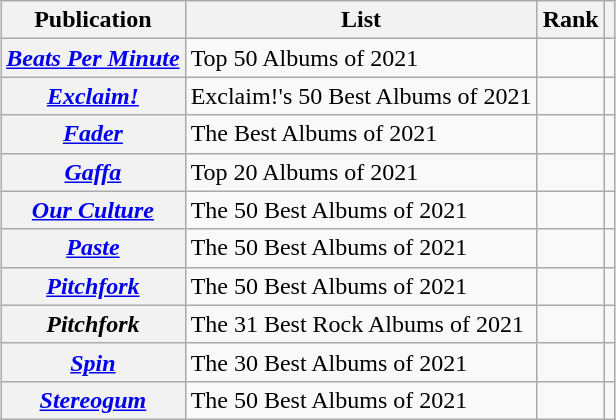<table class="wikitable mw-collapsible sortable plainrowheaders" style="margin-left: auto; margin-right: auto; border: none;">
<tr>
<th scope="col">Publication</th>
<th scope="col" class="unsortable">List</th>
<th scope="col" data-sort-type="number">Rank</th>
<th scope="col" class="unsortable"></th>
</tr>
<tr>
<th scope="row"><em><a href='#'>Beats Per Minute</a></em></th>
<td>Top 50 Albums of 2021</td>
<td></td>
<td></td>
</tr>
<tr>
<th scope="row"><em><a href='#'>Exclaim!</a></em></th>
<td>Exclaim!'s 50 Best Albums of 2021</td>
<td></td>
<td></td>
</tr>
<tr>
<th scope="row"><em><a href='#'>Fader</a></em></th>
<td>The Best Albums of 2021</td>
<td></td>
<td></td>
</tr>
<tr>
<th scope="row"><em><a href='#'>Gaffa</a></em></th>
<td>Top 20 Albums of 2021</td>
<td></td>
<td></td>
</tr>
<tr>
<th scope="row"><em><a href='#'>Our Culture</a></em></th>
<td>The 50 Best Albums of 2021</td>
<td></td>
<td></td>
</tr>
<tr>
<th scope="row"><em><a href='#'>Paste</a></em></th>
<td>The 50 Best Albums of 2021</td>
<td></td>
<td></td>
</tr>
<tr>
<th scope="row"><em><a href='#'>Pitchfork</a></em></th>
<td>The 50 Best Albums of 2021</td>
<td></td>
<td></td>
</tr>
<tr>
<th scope="row"><em>Pitchfork</em></th>
<td>The 31 Best Rock Albums of 2021</td>
<td></td>
<td></td>
</tr>
<tr>
<th scope="row"><em><a href='#'>Spin</a></em></th>
<td>The 30 Best Albums of 2021</td>
<td></td>
<td></td>
</tr>
<tr>
<th scope="row"><em><a href='#'>Stereogum</a></em></th>
<td>The 50 Best Albums of 2021</td>
<td></td>
<td></td>
</tr>
</table>
